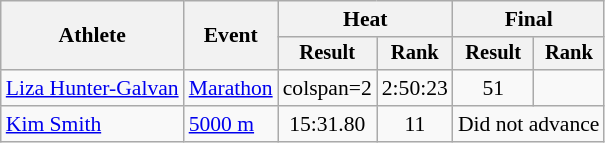<table class=wikitable style="font-size:90%">
<tr>
<th rowspan="2">Athlete</th>
<th rowspan="2">Event</th>
<th colspan="2">Heat</th>
<th colspan="2">Final</th>
</tr>
<tr style="font-size:95%">
<th>Result</th>
<th>Rank</th>
<th>Result</th>
<th>Rank</th>
</tr>
<tr align=center>
<td align=left><a href='#'>Liza Hunter-Galvan</a></td>
<td align=left><a href='#'>Marathon</a></td>
<td>colspan=2 </td>
<td>2:50:23</td>
<td>51</td>
</tr>
<tr align=center>
<td align=left><a href='#'>Kim Smith</a></td>
<td align=left><a href='#'>5000 m</a></td>
<td>15:31.80</td>
<td>11</td>
<td colspan=2>Did not advance</td>
</tr>
</table>
